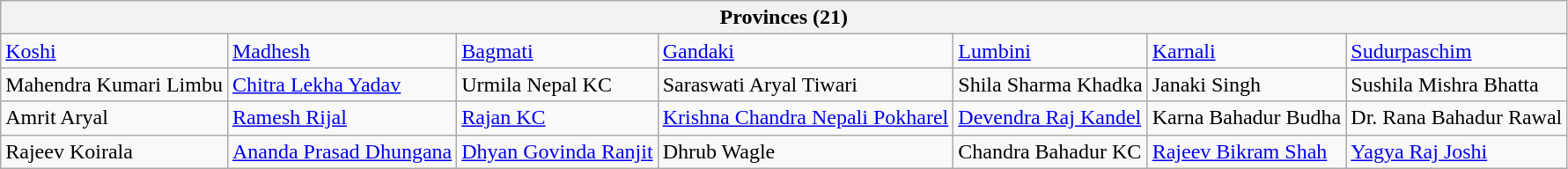<table class="wikitable sortable">
<tr>
<th colspan="7">Provinces (21)</th>
</tr>
<tr>
<td><a href='#'>Koshi</a></td>
<td><a href='#'>Madhesh</a></td>
<td><a href='#'>Bagmati</a></td>
<td><a href='#'>Gandaki</a></td>
<td><a href='#'>Lumbini</a></td>
<td><a href='#'>Karnali</a></td>
<td><a href='#'>Sudurpaschim</a></td>
</tr>
<tr>
<td>Mahendra Kumari Limbu</td>
<td><a href='#'>Chitra Lekha Yadav</a></td>
<td>Urmila Nepal KC</td>
<td>Saraswati Aryal Tiwari</td>
<td>Shila Sharma Khadka</td>
<td>Janaki Singh</td>
<td>Sushila Mishra Bhatta</td>
</tr>
<tr>
<td>Amrit Aryal</td>
<td><a href='#'>Ramesh Rijal</a></td>
<td><a href='#'>Rajan KC</a></td>
<td><a href='#'>Krishna Chandra Nepali Pokharel</a></td>
<td><a href='#'>Devendra Raj Kandel</a></td>
<td>Karna Bahadur Budha</td>
<td>Dr. Rana Bahadur Rawal</td>
</tr>
<tr>
<td>Rajeev Koirala</td>
<td><a href='#'>Ananda Prasad Dhungana</a></td>
<td><a href='#'>Dhyan Govinda Ranjit</a></td>
<td>Dhrub Wagle</td>
<td>Chandra Bahadur KC</td>
<td><a href='#'>Rajeev Bikram Shah</a></td>
<td><a href='#'>Yagya Raj Joshi</a></td>
</tr>
</table>
